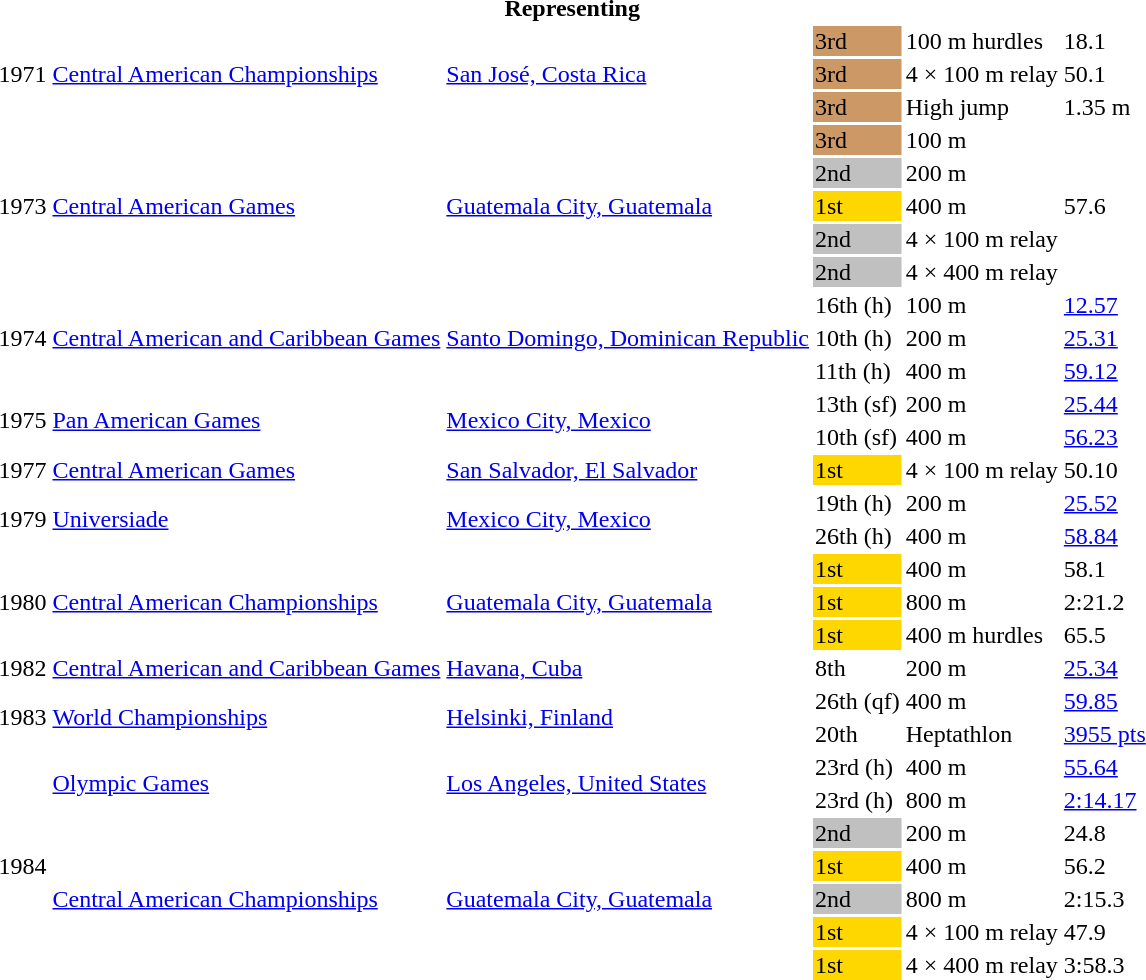<table>
<tr>
<th colspan="6">Representing </th>
</tr>
<tr>
<td rowspan=3>1971</td>
<td rowspan=3><a href='#'>Central American Championships</a></td>
<td rowspan=3><a href='#'>San José, Costa Rica</a></td>
<td bgcolor=cc9966>3rd</td>
<td>100 m hurdles</td>
<td>18.1</td>
</tr>
<tr>
<td bgcolor=cc9966>3rd</td>
<td>4 × 100 m relay</td>
<td>50.1</td>
</tr>
<tr>
<td bgcolor=cc9966>3rd</td>
<td>High jump</td>
<td>1.35 m</td>
</tr>
<tr>
<td rowspan=5>1973</td>
<td rowspan=5><a href='#'>Central American Games</a></td>
<td rowspan=5><a href='#'>Guatemala City, Guatemala</a></td>
<td bgcolor=cc9966>3rd</td>
<td>100 m</td>
<td></td>
</tr>
<tr>
<td bgcolor=silver>2nd</td>
<td>200 m</td>
<td></td>
</tr>
<tr>
<td bgcolor=gold>1st</td>
<td>400 m</td>
<td>57.6</td>
</tr>
<tr>
<td bgcolor=silver>2nd</td>
<td>4 × 100 m relay</td>
<td></td>
</tr>
<tr>
<td bgcolor=silver>2nd</td>
<td>4 × 400 m relay</td>
<td></td>
</tr>
<tr>
<td rowspan=3>1974</td>
<td rowspan=3><a href='#'>Central American and Caribbean Games</a></td>
<td rowspan=3><a href='#'>Santo Domingo, Dominican Republic</a></td>
<td>16th (h)</td>
<td>100 m</td>
<td><a href='#'>12.57</a></td>
</tr>
<tr>
<td>10th (h)</td>
<td>200 m</td>
<td><a href='#'>25.31</a></td>
</tr>
<tr>
<td>11th (h)</td>
<td>400 m</td>
<td><a href='#'>59.12</a></td>
</tr>
<tr>
<td rowspan=2>1975</td>
<td rowspan=2><a href='#'>Pan American Games</a></td>
<td rowspan=2><a href='#'>Mexico City, Mexico</a></td>
<td>13th (sf)</td>
<td>200 m</td>
<td><a href='#'>25.44</a></td>
</tr>
<tr>
<td>10th (sf)</td>
<td>400 m</td>
<td><a href='#'>56.23</a></td>
</tr>
<tr>
<td>1977</td>
<td><a href='#'>Central American Games</a></td>
<td><a href='#'>San Salvador, El Salvador</a></td>
<td bgcolor=gold>1st</td>
<td>4 × 100 m relay</td>
<td>50.10</td>
</tr>
<tr>
<td rowspan=2>1979</td>
<td rowspan=2><a href='#'>Universiade</a></td>
<td rowspan=2><a href='#'>Mexico City, Mexico</a></td>
<td>19th (h)</td>
<td>200 m</td>
<td><a href='#'>25.52</a></td>
</tr>
<tr>
<td>26th (h)</td>
<td>400 m</td>
<td><a href='#'>58.84</a></td>
</tr>
<tr>
<td rowspan=3>1980</td>
<td rowspan=3><a href='#'>Central American Championships</a></td>
<td rowspan=3><a href='#'>Guatemala City, Guatemala</a></td>
<td bgcolor=gold>1st</td>
<td>400 m</td>
<td>58.1</td>
</tr>
<tr>
<td bgcolor=gold>1st</td>
<td>800 m</td>
<td>2:21.2</td>
</tr>
<tr>
<td bgcolor=gold>1st</td>
<td>400 m hurdles</td>
<td>65.5</td>
</tr>
<tr>
<td>1982</td>
<td><a href='#'>Central American and Caribbean Games</a></td>
<td><a href='#'>Havana, Cuba</a></td>
<td>8th</td>
<td>200 m</td>
<td><a href='#'>25.34</a></td>
</tr>
<tr>
<td rowspan=2>1983</td>
<td rowspan=2><a href='#'>World Championships</a></td>
<td rowspan=2><a href='#'>Helsinki, Finland</a></td>
<td>26th (qf)</td>
<td>400 m</td>
<td><a href='#'>59.85</a></td>
</tr>
<tr>
<td>20th</td>
<td>Heptathlon</td>
<td><a href='#'>3955 pts</a></td>
</tr>
<tr>
<td rowspan=7>1984</td>
<td rowspan=2><a href='#'>Olympic Games</a></td>
<td rowspan=2><a href='#'>Los Angeles, United States</a></td>
<td>23rd (h)</td>
<td>400 m</td>
<td><a href='#'>55.64</a></td>
</tr>
<tr>
<td>23rd (h)</td>
<td>800 m</td>
<td><a href='#'>2:14.17</a></td>
</tr>
<tr>
<td rowspan=5><a href='#'>Central American Championships</a></td>
<td rowspan=5><a href='#'>Guatemala City, Guatemala</a></td>
<td bgcolor=silver>2nd</td>
<td>200 m</td>
<td>24.8</td>
</tr>
<tr>
<td bgcolor=gold>1st</td>
<td>400 m</td>
<td>56.2</td>
</tr>
<tr>
<td bgcolor=silver>2nd</td>
<td>800 m</td>
<td>2:15.3</td>
</tr>
<tr>
<td bgcolor=gold>1st</td>
<td>4 × 100 m relay</td>
<td>47.9</td>
</tr>
<tr>
<td bgcolor=gold>1st</td>
<td>4 × 400 m relay</td>
<td>3:58.3</td>
</tr>
</table>
